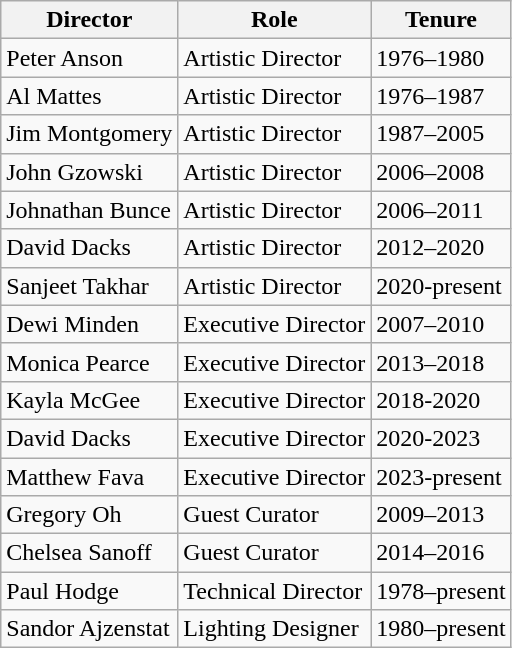<table class="wikitable sortable">
<tr>
<th>Director</th>
<th>Role</th>
<th>Tenure</th>
</tr>
<tr>
<td>Peter Anson</td>
<td>Artistic Director</td>
<td>1976–1980</td>
</tr>
<tr>
<td>Al Mattes</td>
<td>Artistic Director</td>
<td>1976–1987</td>
</tr>
<tr>
<td>Jim Montgomery</td>
<td>Artistic Director</td>
<td>1987–2005</td>
</tr>
<tr>
<td>John Gzowski</td>
<td>Artistic Director</td>
<td>2006–2008</td>
</tr>
<tr>
<td>Johnathan Bunce</td>
<td>Artistic Director</td>
<td>2006–2011</td>
</tr>
<tr>
<td>David Dacks</td>
<td>Artistic Director</td>
<td>2012–2020</td>
</tr>
<tr>
<td>Sanjeet Takhar</td>
<td>Artistic Director</td>
<td>2020-present</td>
</tr>
<tr>
<td>Dewi Minden</td>
<td>Executive Director</td>
<td>2007–2010</td>
</tr>
<tr>
<td>Monica Pearce</td>
<td>Executive Director</td>
<td>2013–2018</td>
</tr>
<tr>
<td>Kayla McGee</td>
<td>Executive Director</td>
<td>2018-2020</td>
</tr>
<tr>
<td>David Dacks</td>
<td>Executive Director</td>
<td>2020-2023</td>
</tr>
<tr>
<td>Matthew Fava</td>
<td>Executive Director</td>
<td>2023-present</td>
</tr>
<tr>
<td>Gregory Oh</td>
<td>Guest Curator</td>
<td>2009–2013</td>
</tr>
<tr>
<td>Chelsea Sanoff</td>
<td>Guest Curator</td>
<td>2014–2016</td>
</tr>
<tr>
<td>Paul Hodge</td>
<td>Technical Director</td>
<td>1978–present</td>
</tr>
<tr>
<td>Sandor Ajzenstat</td>
<td>Lighting Designer</td>
<td>1980–present</td>
</tr>
</table>
